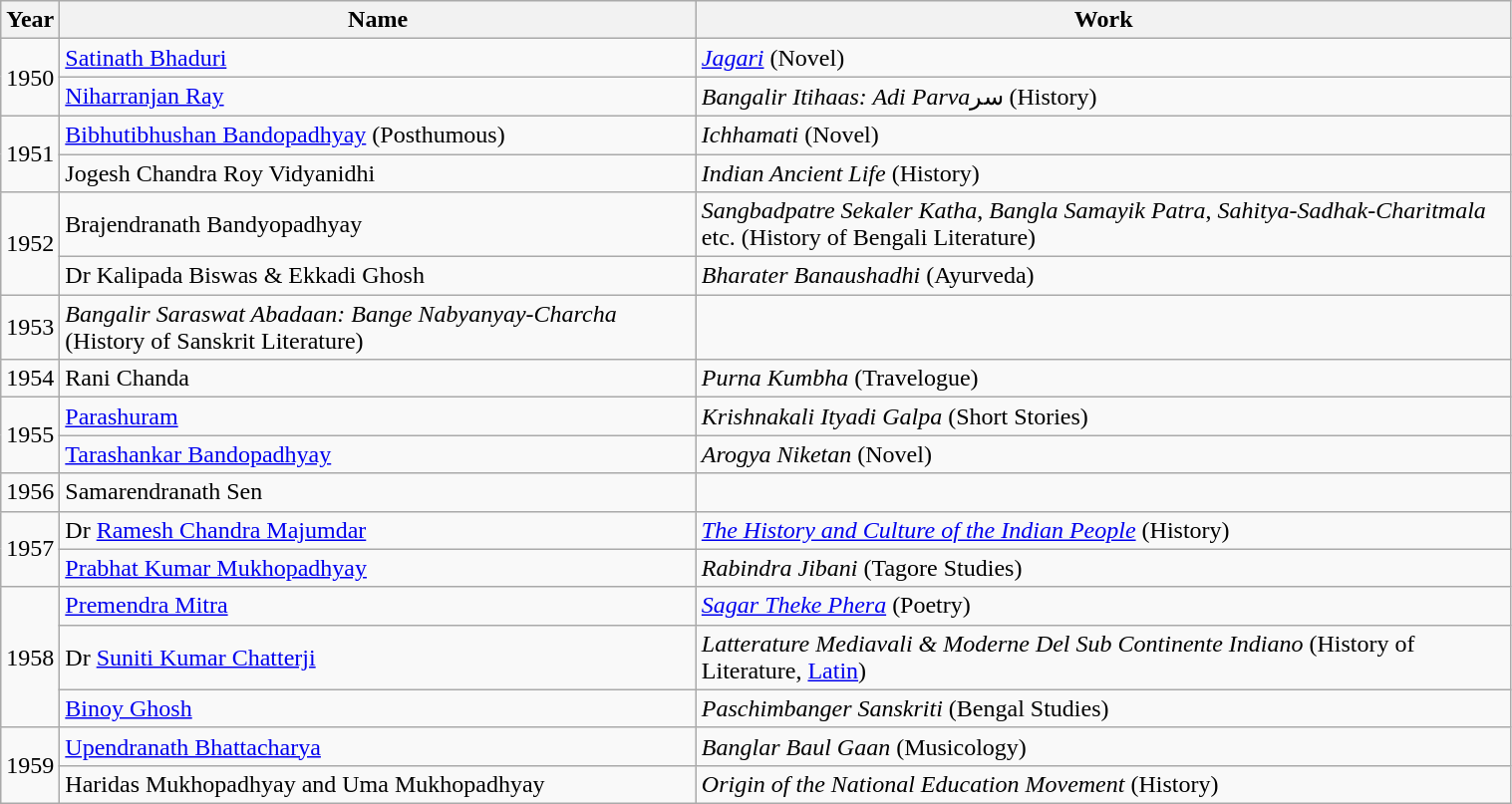<table class="wikitable" width="80%" align="center">
<tr>
<th>Year</th>
<th>Name</th>
<th>Work</th>
</tr>
<tr>
<td rowspan="2">1950</td>
<td><a href='#'>Satinath Bhaduri</a></td>
<td><em><a href='#'>Jagari</a></em> (Novel)</td>
</tr>
<tr>
<td><a href='#'>Niharranjan Ray</a></td>
<td><em>Bangalir Itihaas: Adi Parva</em>سر (History)</td>
</tr>
<tr>
<td rowspan="2">1951</td>
<td><a href='#'>Bibhutibhushan Bandopadhyay</a> (Posthumous)</td>
<td><em>Ichhamati</em> (Novel)</td>
</tr>
<tr>
<td>Jogesh Chandra Roy Vidyanidhi</td>
<td><em>Indian Ancient Life</em> (History)</td>
</tr>
<tr>
<td rowspan="2">1952</td>
<td>Brajendranath Bandyopadhyay</td>
<td><em>Sangbadpatre Sekaler Katha</em>, <em>Bangla Samayik Patra</em>, <em>Sahitya-Sadhak-Charitmala</em> etc. (History of Bengali Literature)</td>
</tr>
<tr>
<td>Dr Kalipada Biswas & Ekkadi Ghosh</td>
<td><em>Bharater Banaushadhi</em> (Ayurveda)</td>
</tr>
<tr>
<td>1953</td>
<td><em>Bangalir Saraswat Abadaan: Bange Nabyanyay-Charcha</em> (History of Sanskrit Literature)</td>
</tr>
<tr>
<td>1954</td>
<td>Rani Chanda</td>
<td><em>Purna Kumbha</em> (Travelogue)</td>
</tr>
<tr>
<td rowspan="2">1955</td>
<td><a href='#'>Parashuram</a></td>
<td><em>Krishnakali Ityadi Galpa</em> (Short Stories)</td>
</tr>
<tr>
<td><a href='#'>Tarashankar Bandopadhyay</a></td>
<td><em>Arogya Niketan</em> (Novel)</td>
</tr>
<tr>
<td>1956</td>
<td>Samarendranath Sen</td>
</tr>
<tr>
<td rowspan="2">1957</td>
<td>Dr <a href='#'>Ramesh Chandra Majumdar</a></td>
<td><em><a href='#'>The History and Culture of the Indian People</a></em> (History)</td>
</tr>
<tr>
<td><a href='#'>Prabhat Kumar Mukhopadhyay</a></td>
<td><em>Rabindra Jibani</em> (Tagore Studies)</td>
</tr>
<tr>
<td rowspan="3">1958</td>
<td><a href='#'>Premendra Mitra</a></td>
<td><em><a href='#'>Sagar Theke Phera</a></em> (Poetry)</td>
</tr>
<tr>
<td>Dr <a href='#'>Suniti Kumar Chatterji</a></td>
<td><em>Latterature Mediavali & Moderne Del Sub Continente Indiano</em> (History of Literature, <a href='#'>Latin</a>)</td>
</tr>
<tr>
<td><a href='#'>Binoy Ghosh</a></td>
<td><em>Paschimbanger Sanskriti</em> (Bengal Studies)</td>
</tr>
<tr>
<td rowspan="2">1959</td>
<td><a href='#'>Upendranath Bhattacharya</a></td>
<td><em>Banglar Baul Gaan</em> (Musicology)</td>
</tr>
<tr>
<td>Haridas Mukhopadhyay and Uma Mukhopadhyay</td>
<td><em>Origin of the National Education Movement</em> (History)</td>
</tr>
</table>
